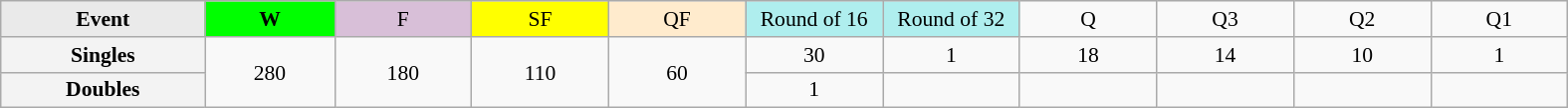<table class=wikitable style=font-size:90%;text-align:center>
<tr>
<td style="width:130px; background:#eaeaea;"><strong>Event</strong></td>
<td style="width:80px; background:lime;"><strong>W</strong></td>
<td style="width:85px; background:thistle;">F</td>
<td style="width:85px; background:#ff0;">SF</td>
<td style="width:85px; background:#ffebcd;">QF</td>
<td style="width:85px; background:#afeeee;">Round of 16</td>
<td style="width:85px; background:#afeeee;">Round of 32</td>
<td width=85>Q</td>
<td width=85>Q3</td>
<td width=85>Q2</td>
<td width=85>Q1</td>
</tr>
<tr>
<th style="background:#f3f3f3;">Singles</th>
<td rowspan=2>280</td>
<td rowspan=2>180</td>
<td rowspan=2>110</td>
<td rowspan=2>60</td>
<td>30</td>
<td>1</td>
<td>18</td>
<td>14</td>
<td>10</td>
<td>1</td>
</tr>
<tr>
<th style="background:#f3f3f3;">Doubles</th>
<td>1</td>
<td></td>
<td></td>
<td></td>
<td></td>
<td></td>
</tr>
</table>
